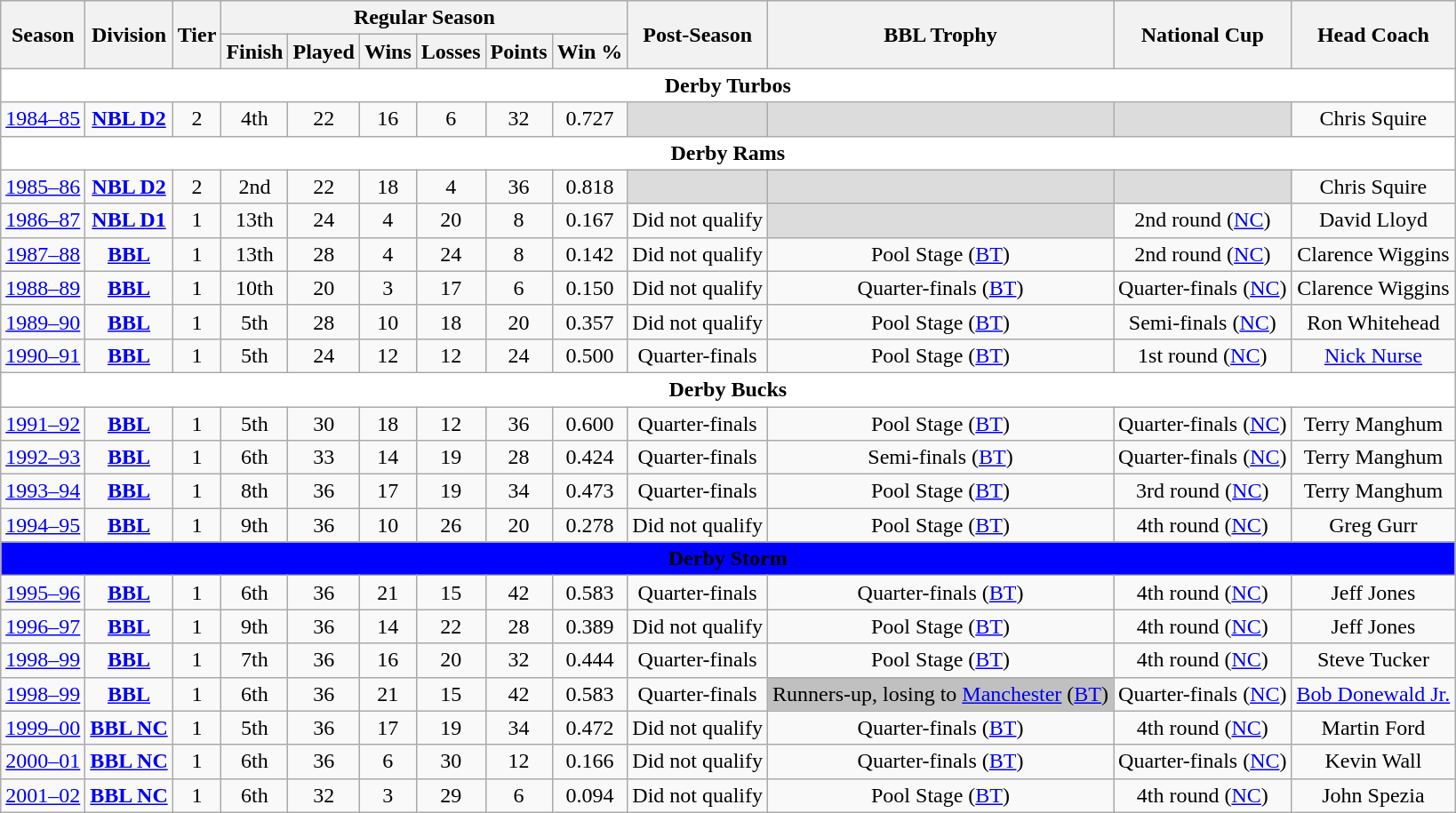<table class="wikitable" style="font-size:100%;">
<tr bgcolor="#efefef">
<th rowspan="2">Season</th>
<th rowspan="2">Division</th>
<th rowspan="2">Tier</th>
<th colspan="6">Regular Season</th>
<th rowspan="2">Post-Season</th>
<th rowspan="2">BBL Trophy</th>
<th rowspan="2">National Cup</th>
<th rowspan="2">Head Coach</th>
</tr>
<tr>
<th>Finish</th>
<th>Played</th>
<th>Wins</th>
<th>Losses</th>
<th>Points</th>
<th>Win %</th>
</tr>
<tr>
<td colspan="13" align=center bgcolor="white"><span><strong>Derby Turbos</strong></span></td>
</tr>
<tr>
<td style="text-align:center;"><a href='#'>1984–85</a></td>
<td style="text-align:center;"><strong><a href='#'>NBL D2</a></strong></td>
<td style="text-align:center;">2</td>
<td style="text-align:center;">4th</td>
<td style="text-align:center;">22</td>
<td style="text-align:center;">16</td>
<td style="text-align:center;">6</td>
<td style="text-align:center;">32</td>
<td style="text-align:center;">0.727</td>
<td style="text-align:center;"bgcolor=#DCDCDC></td>
<td style="text-align:center;"bgcolor=#DCDCDC></td>
<td style="text-align:center;"bgcolor=#DCDCDC></td>
<td style="text-align:center;">Chris Squire</td>
</tr>
<tr>
<td colspan="13" align=center bgcolor="white"><span><strong>Derby Rams</strong></span></td>
</tr>
<tr>
<td style="text-align:center;"><a href='#'>1985–86</a></td>
<td style="text-align:center;"><strong><a href='#'>NBL D2</a></strong></td>
<td style="text-align:center;">2</td>
<td style="text-align:center;">2nd</td>
<td style="text-align:center;">22</td>
<td style="text-align:center;">18</td>
<td style="text-align:center;">4</td>
<td style="text-align:center;">36</td>
<td style="text-align:center;">0.818</td>
<td style="text-align:center;"bgcolor=#DCDCDC></td>
<td style="text-align:center;"bgcolor=#DCDCDC></td>
<td style="text-align:center;"bgcolor=#DCDCDC></td>
<td style="text-align:center;">Chris Squire</td>
</tr>
<tr>
<td style="text-align:center;"><a href='#'>1986–87</a></td>
<td style="text-align:center;"><strong><a href='#'>NBL D1</a></strong></td>
<td style="text-align:center;">1</td>
<td style="text-align:center;">13th</td>
<td style="text-align:center;">24</td>
<td style="text-align:center;">4</td>
<td style="text-align:center;">20</td>
<td style="text-align:center;">8</td>
<td style="text-align:center;">0.167</td>
<td style="text-align:center;">Did not qualify</td>
<td style="text-align:center;"bgcolor=#DCDCDC></td>
<td style="text-align:center;">2nd round (<a href='#'>NC</a>)</td>
<td style="text-align:center;">David Lloyd</td>
</tr>
<tr>
<td style="text-align:center;"><a href='#'>1987–88</a></td>
<td style="text-align:center;"><strong><a href='#'>BBL</a></strong></td>
<td style="text-align:center;">1</td>
<td style="text-align:center;">13th</td>
<td style="text-align:center;">28</td>
<td style="text-align:center;">4</td>
<td style="text-align:center;">24</td>
<td style="text-align:center;">8</td>
<td style="text-align:center;">0.142</td>
<td style="text-align:center;">Did not qualify</td>
<td style="text-align:center;">Pool Stage (<a href='#'>BT</a>)</td>
<td style="text-align:center;">2nd round (<a href='#'>NC</a>)</td>
<td style="text-align:center;">Clarence Wiggins</td>
</tr>
<tr>
<td style="text-align:center;"><a href='#'>1988–89</a></td>
<td style="text-align:center;"><strong><a href='#'>BBL</a></strong></td>
<td style="text-align:center;">1</td>
<td style="text-align:center;">10th</td>
<td style="text-align:center;">20</td>
<td style="text-align:center;">3</td>
<td style="text-align:center;">17</td>
<td style="text-align:center;">6</td>
<td style="text-align:center;">0.150</td>
<td style="text-align:center;">Did not qualify</td>
<td style="text-align:center;">Quarter-finals (<a href='#'>BT</a>)</td>
<td style="text-align:center;">Quarter-finals (<a href='#'>NC</a>)</td>
<td style="text-align:center;">Clarence Wiggins</td>
</tr>
<tr>
<td style="text-align:center;"><a href='#'>1989–90</a></td>
<td style="text-align:center;"><strong><a href='#'>BBL</a></strong></td>
<td style="text-align:center;">1</td>
<td style="text-align:center;">5th</td>
<td style="text-align:center;">28</td>
<td style="text-align:center;">10</td>
<td style="text-align:center;">18</td>
<td style="text-align:center;">20</td>
<td style="text-align:center;">0.357</td>
<td style="text-align:center;">Did not qualify</td>
<td style="text-align:center;">Pool Stage (<a href='#'>BT</a>)</td>
<td style="text-align:center;">Semi-finals (<a href='#'>NC</a>)</td>
<td style="text-align:center;">Ron Whitehead</td>
</tr>
<tr>
<td style="text-align:center;"><a href='#'>1990–91</a></td>
<td style="text-align:center;"><strong><a href='#'>BBL</a></strong></td>
<td style="text-align:center;">1</td>
<td style="text-align:center;">5th</td>
<td style="text-align:center;">24</td>
<td style="text-align:center;">12</td>
<td style="text-align:center;">12</td>
<td style="text-align:center;">24</td>
<td style="text-align:center;">0.500</td>
<td style="text-align:center;">Quarter-finals</td>
<td style="text-align:center;">Pool Stage (<a href='#'>BT</a>)</td>
<td style="text-align:center;">1st round (<a href='#'>NC</a>)</td>
<td style="text-align:center;"><a href='#'>Nick Nurse</a></td>
</tr>
<tr>
<td colspan="13" align=center bgcolor="white"><span><strong>Derby Bucks</strong></span></td>
</tr>
<tr>
<td style="text-align:center;"><a href='#'>1991–92</a></td>
<td style="text-align:center;"><strong><a href='#'>BBL</a></strong></td>
<td style="text-align:center;">1</td>
<td style="text-align:center;">5th</td>
<td style="text-align:center;">30</td>
<td style="text-align:center;">18</td>
<td style="text-align:center;">12</td>
<td style="text-align:center;">36</td>
<td style="text-align:center;">0.600</td>
<td style="text-align:center;">Quarter-finals</td>
<td style="text-align:center;">Pool Stage (<a href='#'>BT</a>)</td>
<td style="text-align:center;">Quarter-finals (<a href='#'>NC</a>)</td>
<td style="text-align:center;">Terry Manghum</td>
</tr>
<tr>
<td style="text-align:center;"><a href='#'>1992–93</a></td>
<td style="text-align:center;"><strong><a href='#'>BBL</a></strong></td>
<td style="text-align:center;">1</td>
<td style="text-align:center;">6th</td>
<td style="text-align:center;">33</td>
<td style="text-align:center;">14</td>
<td style="text-align:center;">19</td>
<td style="text-align:center;">28</td>
<td style="text-align:center;">0.424</td>
<td style="text-align:center;">Quarter-finals</td>
<td style="text-align:center;">Semi-finals (<a href='#'>BT</a>)</td>
<td style="text-align:center;">Quarter-finals (<a href='#'>NC</a>)</td>
<td style="text-align:center;">Terry Manghum</td>
</tr>
<tr>
<td style="text-align:center;"><a href='#'>1993–94</a></td>
<td style="text-align:center;"><strong><a href='#'>BBL</a></strong></td>
<td style="text-align:center;">1</td>
<td style="text-align:center;">8th</td>
<td style="text-align:center;">36</td>
<td style="text-align:center;">17</td>
<td style="text-align:center;">19</td>
<td style="text-align:center;">34</td>
<td style="text-align:center;">0.473</td>
<td style="text-align:center;">Quarter-finals</td>
<td style="text-align:center;">Pool Stage (<a href='#'>BT</a>)</td>
<td style="text-align:center;">3rd round (<a href='#'>NC</a>)</td>
<td style="text-align:center;">Terry Manghum</td>
</tr>
<tr>
<td style="text-align:center;"><a href='#'>1994–95</a></td>
<td style="text-align:center;"><strong><a href='#'>BBL</a></strong></td>
<td style="text-align:center;">1</td>
<td style="text-align:center;">9th</td>
<td style="text-align:center;">36</td>
<td style="text-align:center;">10</td>
<td style="text-align:center;">26</td>
<td style="text-align:center;">20</td>
<td style="text-align:center;">0.278</td>
<td style="text-align:center;">Did not qualify</td>
<td style="text-align:center;">Pool Stage (<a href='#'>BT</a>)</td>
<td style="text-align:center;">4th round (<a href='#'>NC</a>)</td>
<td style="text-align:center;">Greg Gurr</td>
</tr>
<tr>
<td colspan="13" align=center bgcolor="blue"><span><strong>Derby Storm</strong></span></td>
</tr>
<tr>
<td style="text-align:center;"><a href='#'>1995–96</a></td>
<td style="text-align:center;"><strong><a href='#'>BBL</a></strong></td>
<td style="text-align:center;">1</td>
<td style="text-align:center;">6th</td>
<td style="text-align:center;">36</td>
<td style="text-align:center;">21</td>
<td style="text-align:center;">15</td>
<td style="text-align:center;">42</td>
<td style="text-align:center;">0.583</td>
<td style="text-align:center;">Quarter-finals</td>
<td style="text-align:center;">Quarter-finals (<a href='#'>BT</a>)</td>
<td style="text-align:center;">4th round (<a href='#'>NC</a>)</td>
<td style="text-align:center;">Jeff Jones</td>
</tr>
<tr>
<td style="text-align:center;"><a href='#'>1996–97</a></td>
<td style="text-align:center;"><strong><a href='#'>BBL</a></strong></td>
<td style="text-align:center;">1</td>
<td style="text-align:center;">9th</td>
<td style="text-align:center;">36</td>
<td style="text-align:center;">14</td>
<td style="text-align:center;">22</td>
<td style="text-align:center;">28</td>
<td style="text-align:center;">0.389</td>
<td style="text-align:center;">Did not qualify</td>
<td style="text-align:center;">Pool Stage (<a href='#'>BT</a>)</td>
<td style="text-align:center;">4th round (<a href='#'>NC</a>)</td>
<td style="text-align:center;">Jeff Jones</td>
</tr>
<tr>
<td style="text-align:center;"><a href='#'>1998–99</a></td>
<td style="text-align:center;"><strong><a href='#'>BBL</a></strong></td>
<td style="text-align:center;">1</td>
<td style="text-align:center;">7th</td>
<td style="text-align:center;">36</td>
<td style="text-align:center;">16</td>
<td style="text-align:center;">20</td>
<td style="text-align:center;">32</td>
<td style="text-align:center;">0.444</td>
<td style="text-align:center;">Quarter-finals</td>
<td style="text-align:center;">Pool Stage (<a href='#'>BT</a>)</td>
<td style="text-align:center;">4th round (<a href='#'>NC</a>)</td>
<td style="text-align:center;">Steve Tucker</td>
</tr>
<tr>
<td style="text-align:center;"><a href='#'>1998–99</a></td>
<td style="text-align:center;"><strong><a href='#'>BBL</a></strong></td>
<td style="text-align:center;">1</td>
<td style="text-align:center;">6th</td>
<td style="text-align:center;">36</td>
<td style="text-align:center;">21</td>
<td style="text-align:center;">15</td>
<td style="text-align:center;">42</td>
<td style="text-align:center;">0.583</td>
<td style="text-align:center;">Quarter-finals</td>
<td style="text-align:center;"bgcolor=silver>Runners-up, losing to <a href='#'>Manchester</a> (<a href='#'>BT</a>)</td>
<td style="text-align:center;">Quarter-finals (<a href='#'>NC</a>)</td>
<td style="text-align:center;"><a href='#'>Bob Donewald Jr.</a></td>
</tr>
<tr>
<td style="text-align:center;"><a href='#'>1999–00</a></td>
<td style="text-align:center;"><strong><a href='#'>BBL NC</a></strong></td>
<td style="text-align:center;">1</td>
<td style="text-align:center;">5th</td>
<td style="text-align:center;">36</td>
<td style="text-align:center;">17</td>
<td style="text-align:center;">19</td>
<td style="text-align:center;">34</td>
<td style="text-align:center;">0.472</td>
<td style="text-align:center;">Did not qualify</td>
<td style="text-align:center;">Quarter-finals (<a href='#'>BT</a>)</td>
<td style="text-align:center;">4th round (<a href='#'>NC</a>)</td>
<td style="text-align:center;">Martin Ford</td>
</tr>
<tr>
<td style="text-align:center;"><a href='#'>2000–01</a></td>
<td style="text-align:center;"><strong><a href='#'>BBL NC</a></strong></td>
<td style="text-align:center;">1</td>
<td style="text-align:center;">6th</td>
<td style="text-align:center;">36</td>
<td style="text-align:center;">6</td>
<td style="text-align:center;">30</td>
<td style="text-align:center;">12</td>
<td style="text-align:center;">0.166</td>
<td style="text-align:center;">Did not qualify</td>
<td style="text-align:center;">Quarter-finals (<a href='#'>BT</a>)</td>
<td style="text-align:center;">Quarter-finals (<a href='#'>NC</a>)</td>
<td style="text-align:center;">Kevin Wall</td>
</tr>
<tr>
<td style="text-align:center;"><a href='#'>2001–02</a></td>
<td style="text-align:center;"><strong><a href='#'>BBL NC</a></strong></td>
<td style="text-align:center;">1</td>
<td style="text-align:center;">6th</td>
<td style="text-align:center;">32</td>
<td style="text-align:center;">3</td>
<td style="text-align:center;">29</td>
<td style="text-align:center;">6</td>
<td style="text-align:center;">0.094</td>
<td style="text-align:center;">Did not qualify</td>
<td style="text-align:center;">Pool Stage (<a href='#'>BT</a>)</td>
<td style="text-align:center;">4th round (<a href='#'>NC</a>)</td>
<td style="text-align:center;">John Spezia</td>
</tr>
</table>
